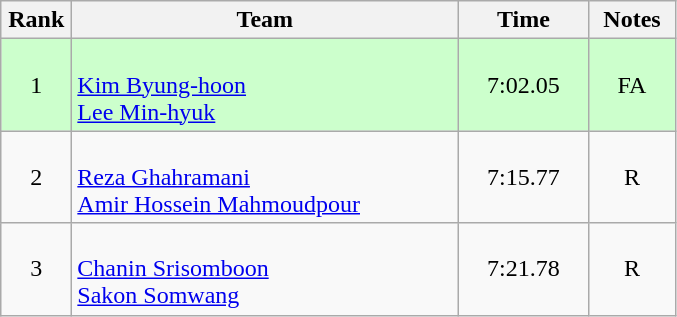<table class=wikitable style="text-align:center">
<tr>
<th width=40>Rank</th>
<th width=250>Team</th>
<th width=80>Time</th>
<th width=50>Notes</th>
</tr>
<tr bgcolor="ccffcc">
<td>1</td>
<td align=left><br><a href='#'>Kim Byung-hoon</a><br><a href='#'>Lee Min-hyuk</a></td>
<td>7:02.05</td>
<td>FA</td>
</tr>
<tr>
<td>2</td>
<td align=left><br><a href='#'>Reza Ghahramani</a><br><a href='#'>Amir Hossein Mahmoudpour</a></td>
<td>7:15.77</td>
<td>R</td>
</tr>
<tr>
<td>3</td>
<td align=left><br><a href='#'>Chanin Srisomboon</a><br><a href='#'>Sakon Somwang</a></td>
<td>7:21.78</td>
<td>R</td>
</tr>
</table>
